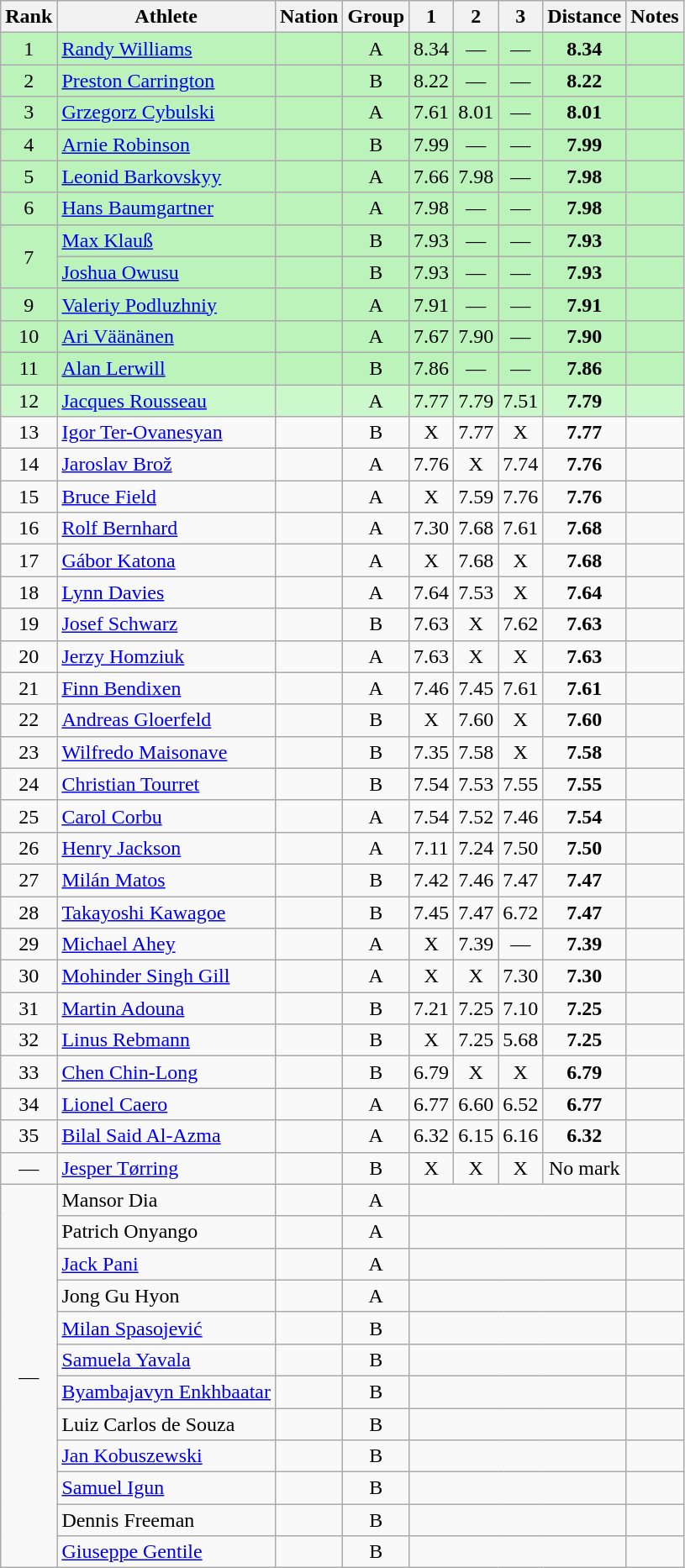<table class="wikitable sortable" style="text-align:center">
<tr>
<th>Rank</th>
<th>Athlete</th>
<th>Nation</th>
<th>Group</th>
<th>1</th>
<th>2</th>
<th>3</th>
<th>Distance</th>
<th>Notes</th>
</tr>
<tr bgcolor=bbf3bb>
<td>1</td>
<td align=left><a href='#'>Randy Williams</a></td>
<td align=left></td>
<td>A</td>
<td>8.34</td>
<td data-sort-value=1.00>—</td>
<td data-sort-value=1.00>—</td>
<td><strong>8.34</strong></td>
<td></td>
</tr>
<tr bgcolor=bbf3bb>
<td>2</td>
<td align=left><a href='#'>Preston Carrington</a></td>
<td align=left></td>
<td>B</td>
<td>8.22</td>
<td data-sort-value=1.00>—</td>
<td data-sort-value=1.00>—</td>
<td><strong>8.22</strong></td>
<td></td>
</tr>
<tr bgcolor=bbf3bb>
<td>3</td>
<td align=left><a href='#'>Grzegorz Cybulski</a></td>
<td align=left></td>
<td>A</td>
<td>7.61</td>
<td>8.01</td>
<td data-sort-value=1.00>—</td>
<td><strong>8.01</strong></td>
<td></td>
</tr>
<tr bgcolor=bbf3bb>
<td>4</td>
<td align=left><a href='#'>Arnie Robinson</a></td>
<td align=left></td>
<td>B</td>
<td>7.99</td>
<td data-sort-value=1.00>—</td>
<td data-sort-value=1.00>—</td>
<td><strong>7.99</strong></td>
<td></td>
</tr>
<tr bgcolor=bbf3bb>
<td>5</td>
<td align=left><a href='#'>Leonid Barkovskyy</a></td>
<td align=left></td>
<td>A</td>
<td>7.66</td>
<td>7.98</td>
<td data-sort-value=1.00>—</td>
<td><strong>7.98</strong></td>
<td></td>
</tr>
<tr bgcolor=bbf3bb>
<td>6</td>
<td align=left><a href='#'>Hans Baumgartner</a></td>
<td align=left></td>
<td>A</td>
<td>7.98</td>
<td data-sort-value=1.00>—</td>
<td data-sort-value=1.00>—</td>
<td><strong>7.98</strong></td>
<td></td>
</tr>
<tr bgcolor=bbf3bb>
<td rowspan=2>7</td>
<td align=left><a href='#'>Max Klauß</a></td>
<td align=left></td>
<td>B</td>
<td>7.93</td>
<td data-sort-value=1.00>—</td>
<td data-sort-value=1.00>—</td>
<td><strong>7.93</strong></td>
<td></td>
</tr>
<tr bgcolor=bbf3bb>
<td align=left><a href='#'>Joshua Owusu</a></td>
<td align=left></td>
<td>B</td>
<td>7.93</td>
<td data-sort-value=1.00>—</td>
<td data-sort-value=1.00>—</td>
<td><strong>7.93</strong></td>
<td></td>
</tr>
<tr bgcolor=bbf3bb>
<td>9</td>
<td align=left><a href='#'>Valeriy Podluzhniy</a></td>
<td align=left></td>
<td>A</td>
<td>7.91</td>
<td data-sort-value=1.00>—</td>
<td data-sort-value=1.00>—</td>
<td><strong>7.91</strong></td>
<td></td>
</tr>
<tr bgcolor=bbf3bb>
<td>10</td>
<td align=left><a href='#'>Ari Väänänen</a></td>
<td align=left></td>
<td>A</td>
<td>7.67</td>
<td>7.90</td>
<td data-sort-value=1.00>—</td>
<td><strong>7.90</strong></td>
<td></td>
</tr>
<tr bgcolor=bbf3bb>
<td>11</td>
<td align=left><a href='#'>Alan Lerwill</a></td>
<td align=left></td>
<td>B</td>
<td>7.86</td>
<td data-sort-value=1.00>—</td>
<td data-sort-value=1.00>—</td>
<td><strong>7.86</strong></td>
<td></td>
</tr>
<tr bgcolor=ccf9cc>
<td>12</td>
<td align=left><a href='#'>Jacques Rousseau</a></td>
<td align=left></td>
<td>A</td>
<td>7.77</td>
<td>7.79</td>
<td>7.51</td>
<td><strong>7.79</strong></td>
<td></td>
</tr>
<tr>
<td>13</td>
<td align=left><a href='#'>Igor Ter-Ovanesyan</a></td>
<td align=left></td>
<td>B</td>
<td data-sort-value=1.00>X</td>
<td>7.77</td>
<td data-sort-value=1.00>X</td>
<td><strong>7.77</strong></td>
<td></td>
</tr>
<tr>
<td>14</td>
<td align=left><a href='#'>Jaroslav Brož</a></td>
<td align=left></td>
<td>A</td>
<td>7.76</td>
<td data-sort-value=1.00>X</td>
<td>7.74</td>
<td><strong>7.76</strong></td>
<td></td>
</tr>
<tr>
<td>15</td>
<td align=left><a href='#'>Bruce Field</a></td>
<td align=left></td>
<td>A</td>
<td data-sort-value=1.00>X</td>
<td>7.59</td>
<td>7.76</td>
<td><strong>7.76</strong></td>
<td></td>
</tr>
<tr>
<td>16</td>
<td align=left><a href='#'>Rolf Bernhard</a></td>
<td align=left></td>
<td>A</td>
<td>7.30</td>
<td>7.68</td>
<td>7.61</td>
<td><strong>7.68</strong></td>
<td></td>
</tr>
<tr>
<td>17</td>
<td align=left><a href='#'>Gábor Katona</a></td>
<td align=left></td>
<td>A</td>
<td data-sort-value=1.00>X</td>
<td>7.68</td>
<td data-sort-value=1.00>X</td>
<td><strong>7.68</strong></td>
<td></td>
</tr>
<tr>
<td>18</td>
<td align=left><a href='#'>Lynn Davies</a></td>
<td align=left></td>
<td>A</td>
<td>7.64</td>
<td>7.53</td>
<td data-sort-value=1.00>X</td>
<td><strong>7.64</strong></td>
<td></td>
</tr>
<tr>
<td>19</td>
<td align=left><a href='#'>Josef Schwarz</a></td>
<td align=left></td>
<td>B</td>
<td>7.63</td>
<td data-sort-value=1.00>X</td>
<td>7.62</td>
<td><strong>7.63</strong></td>
<td></td>
</tr>
<tr>
<td>20</td>
<td align=left><a href='#'>Jerzy Homziuk</a></td>
<td align=left></td>
<td>A</td>
<td>7.63</td>
<td data-sort-value=1.00>X</td>
<td data-sort-value=1.00>X</td>
<td><strong>7.63</strong></td>
<td></td>
</tr>
<tr>
<td>21</td>
<td align=left><a href='#'>Finn Bendixen</a></td>
<td align=left></td>
<td>A</td>
<td>7.46</td>
<td>7.45</td>
<td>7.61</td>
<td><strong>7.61</strong></td>
<td></td>
</tr>
<tr>
<td>22</td>
<td align=left><a href='#'>Andreas Gloerfeld</a></td>
<td align=left></td>
<td>B</td>
<td data-sort-value=1.00>X</td>
<td>7.60</td>
<td data-sort-value=1.00>X</td>
<td><strong>7.60</strong></td>
<td></td>
</tr>
<tr>
<td>23</td>
<td align=left><a href='#'>Wilfredo Maisonave</a></td>
<td align=left></td>
<td>B</td>
<td>7.35</td>
<td>7.58</td>
<td data-sort-value=1.00>X</td>
<td><strong>7.58</strong></td>
<td></td>
</tr>
<tr>
<td>24</td>
<td align=left><a href='#'>Christian Tourret</a></td>
<td align=left></td>
<td>B</td>
<td>7.54</td>
<td>7.53</td>
<td>7.55</td>
<td><strong>7.55</strong></td>
<td></td>
</tr>
<tr>
<td>25</td>
<td align=left><a href='#'>Carol Corbu</a></td>
<td align=left></td>
<td>A</td>
<td>7.54</td>
<td>7.52</td>
<td>7.46</td>
<td><strong>7.54</strong></td>
<td></td>
</tr>
<tr>
<td>26</td>
<td align=left><a href='#'>Henry Jackson</a></td>
<td align=left></td>
<td>A</td>
<td>7.11</td>
<td>7.24</td>
<td>7.50</td>
<td><strong>7.50</strong></td>
<td></td>
</tr>
<tr>
<td>27</td>
<td align=left><a href='#'>Milán Matos</a></td>
<td align=left></td>
<td>B</td>
<td>7.42</td>
<td>7.46</td>
<td>7.47</td>
<td><strong>7.47</strong></td>
<td></td>
</tr>
<tr>
<td>28</td>
<td align=left><a href='#'>Takayoshi Kawagoe</a></td>
<td align=left></td>
<td>B</td>
<td>7.45</td>
<td>7.47</td>
<td>6.72</td>
<td><strong>7.47</strong></td>
<td></td>
</tr>
<tr>
<td>29</td>
<td align=left><a href='#'>Michael Ahey</a></td>
<td align=left></td>
<td>A</td>
<td data-sort-value=1.00>X</td>
<td>7.39</td>
<td data-sort-value=1.00>—</td>
<td><strong>7.39</strong></td>
<td></td>
</tr>
<tr>
<td>30</td>
<td align=left><a href='#'>Mohinder Singh Gill</a></td>
<td align=left></td>
<td>A</td>
<td data-sort-value=1.00>X</td>
<td data-sort-value=1.00>X</td>
<td>7.30</td>
<td><strong>7.30</strong></td>
<td></td>
</tr>
<tr>
<td>31</td>
<td align=left><a href='#'>Martin Adouna</a></td>
<td align=left></td>
<td>B</td>
<td>7.21</td>
<td>7.25</td>
<td>7.10</td>
<td><strong>7.25</strong></td>
<td></td>
</tr>
<tr>
<td>32</td>
<td align=left><a href='#'>Linus Rebmann</a></td>
<td align=left></td>
<td>B</td>
<td data-sort-value=1.00>X</td>
<td>7.25</td>
<td>5.68</td>
<td><strong>7.25</strong></td>
<td></td>
</tr>
<tr>
<td>33</td>
<td align=left><a href='#'>Chen Chin-Long</a></td>
<td align=left></td>
<td>B</td>
<td>6.79</td>
<td data-sort-value=1.00>X</td>
<td data-sort-value=1.00>X</td>
<td><strong>6.79</strong></td>
<td></td>
</tr>
<tr>
<td>34</td>
<td align=left><a href='#'>Lionel Caero</a></td>
<td align=left></td>
<td>A</td>
<td>6.77</td>
<td>6.60</td>
<td>6.52</td>
<td><strong>6.77</strong></td>
<td></td>
</tr>
<tr>
<td>35</td>
<td align=left><a href='#'>Bilal Said Al-Azma</a></td>
<td align=left></td>
<td>A</td>
<td>6.32</td>
<td>6.15</td>
<td>6.16</td>
<td><strong>6.32</strong></td>
<td></td>
</tr>
<tr>
<td data-sort-value=36>—</td>
<td align=left><a href='#'>Jesper Tørring</a></td>
<td align=left></td>
<td>B</td>
<td data-sort-value=1.00>X</td>
<td data-sort-value=1.00>X</td>
<td data-sort-value=1.00>X</td>
<td data-sort-value=1.00>No mark</td>
<td></td>
</tr>
<tr>
<td rowspan=12 data-sort-value=37>—</td>
<td align=left>Mansor Dia</td>
<td align=left></td>
<td>A</td>
<td colspan=4 data-sort-value=0.00></td>
<td></td>
</tr>
<tr>
<td align=left>Patrich Onyango</td>
<td align=left></td>
<td>A</td>
<td colspan=4 data-sort-value=0.00></td>
<td></td>
</tr>
<tr>
<td align=left><a href='#'>Jack Pani</a></td>
<td align=left></td>
<td>A</td>
<td colspan=4 data-sort-value=0.00></td>
<td></td>
</tr>
<tr>
<td align=left>Jong Gu Hyon</td>
<td align=left></td>
<td>A</td>
<td colspan=4 data-sort-value=0.00></td>
<td></td>
</tr>
<tr>
<td align=left><a href='#'>Milan Spasojević</a></td>
<td align=left></td>
<td>B</td>
<td colspan=4 data-sort-value=0.00></td>
<td></td>
</tr>
<tr>
<td align=left><a href='#'>Samuela Yavala</a></td>
<td align=left></td>
<td>B</td>
<td colspan=4 data-sort-value=0.00></td>
<td></td>
</tr>
<tr>
<td align=left><a href='#'>Byambajavyn Enkhbaatar</a></td>
<td align=left></td>
<td>B</td>
<td colspan=4 data-sort-value=0.00></td>
<td></td>
</tr>
<tr>
<td align=left>Luiz Carlos de Souza</td>
<td align=left></td>
<td>B</td>
<td colspan=4 data-sort-value=0.00></td>
<td></td>
</tr>
<tr>
<td align=left><a href='#'>Jan Kobuszewski</a></td>
<td align=left></td>
<td>B</td>
<td colspan=4 data-sort-value=0.00></td>
<td></td>
</tr>
<tr>
<td align=left><a href='#'>Samuel Igun</a></td>
<td align=left></td>
<td>B</td>
<td colspan=4 data-sort-value=0.00></td>
<td></td>
</tr>
<tr>
<td align=left>Dennis Freeman</td>
<td align=left></td>
<td>B</td>
<td colspan=4 data-sort-value=0.00></td>
<td></td>
</tr>
<tr>
<td align=left><a href='#'>Giuseppe Gentile</a></td>
<td align=left></td>
<td>B</td>
<td colspan=4 data-sort-value=0.00></td>
<td></td>
</tr>
</table>
